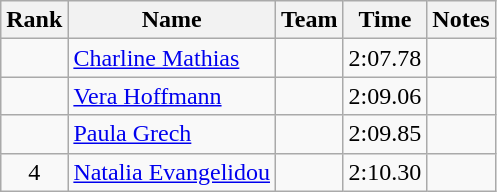<table class="wikitable sortable" style="text-align:center">
<tr>
<th>Rank</th>
<th>Name</th>
<th>Team</th>
<th>Time</th>
<th>Notes</th>
</tr>
<tr>
<td></td>
<td align="left"><a href='#'>Charline Mathias</a></td>
<td align=left></td>
<td>2:07.78</td>
<td></td>
</tr>
<tr>
<td></td>
<td align="left"><a href='#'>Vera Hoffmann</a></td>
<td align=left></td>
<td>2:09.06</td>
<td></td>
</tr>
<tr>
<td></td>
<td align="left"><a href='#'>Paula Grech</a></td>
<td align=left></td>
<td>2:09.85</td>
<td></td>
</tr>
<tr>
<td>4</td>
<td align="left"><a href='#'>Natalia Evangelidou</a></td>
<td align=left></td>
<td>2:10.30</td>
<td></td>
</tr>
</table>
